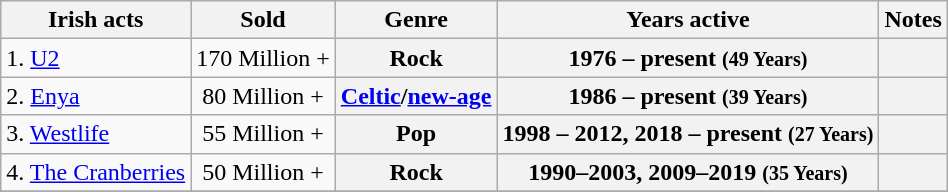<table class="wikitable">
<tr>
<th align="left">Irish acts</th>
<th style="text-align:center;">Sold</th>
<th style="text-align:center;">Genre</th>
<th style="text-align:center;">Years active</th>
<th style="text-align:center;">Notes</th>
</tr>
<tr>
<td align="left">1. <a href='#'>U2</a></td>
<td style="text-align:center;">170 Million +</td>
<th style="text-align:center;">Rock</th>
<th style="text-align:center;">1976 – present <small>(49 Years)</small></th>
<th style="text-align:center;"></th>
</tr>
<tr>
<td align="left">2. <a href='#'>Enya</a></td>
<td style="text-align:center;">80 Million +</td>
<th style="text-align:center;"><a href='#'>Celtic</a>/<a href='#'>new-age</a></th>
<th style="text-align:center;">1986 – present <small>(39 Years)</small></th>
<th style="text-align:center;"></th>
</tr>
<tr>
<td align="left">3. <a href='#'>Westlife</a></td>
<td style="text-align:center;">55 Million +</td>
<th style="text-align:center;">Pop</th>
<th style="text-align:center;">1998 – 2012, 2018 – present <small>(27 Years)</small></th>
<th style="text-align:center;"></th>
</tr>
<tr>
<td align="left">4. <a href='#'>The Cranberries</a></td>
<td style="text-align:center;">50 Million +</td>
<th style="text-align:center;">Rock</th>
<th style="text-align:center;">1990–2003, 2009–2019 <small>(35 Years)</small></th>
<th style="text-align:center;"></th>
</tr>
<tr>
</tr>
</table>
